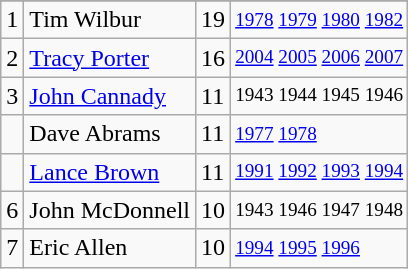<table class="wikitable">
<tr>
</tr>
<tr>
<td>1</td>
<td>Tim Wilbur</td>
<td>19</td>
<td style="font-size:80%;"><a href='#'>1978</a> <a href='#'>1979</a> <a href='#'>1980</a> <a href='#'>1982</a></td>
</tr>
<tr>
<td>2</td>
<td><a href='#'>Tracy Porter</a></td>
<td>16</td>
<td style="font-size:80%;"><a href='#'>2004</a> <a href='#'>2005</a> <a href='#'>2006</a> <a href='#'>2007</a></td>
</tr>
<tr>
<td>3</td>
<td><a href='#'>John Cannady</a></td>
<td>11</td>
<td style="font-size:80%;">1943 1944 1945 1946</td>
</tr>
<tr>
<td></td>
<td>Dave Abrams</td>
<td>11</td>
<td style="font-size:80%;"><a href='#'>1977</a> <a href='#'>1978</a></td>
</tr>
<tr>
<td></td>
<td><a href='#'>Lance Brown</a></td>
<td>11</td>
<td style="font-size:80%;"><a href='#'>1991</a> <a href='#'>1992</a> <a href='#'>1993</a> <a href='#'>1994</a></td>
</tr>
<tr>
<td>6</td>
<td>John McDonnell</td>
<td>10</td>
<td style="font-size:80%;">1943 1946 1947 1948</td>
</tr>
<tr>
<td>7</td>
<td>Eric Allen</td>
<td>10</td>
<td style="font-size:80%;"><a href='#'>1994</a> <a href='#'>1995</a> <a href='#'>1996</a></td>
</tr>
</table>
